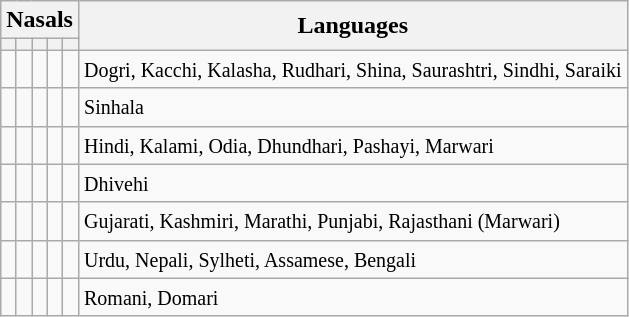<table class="wikitable">
<tr>
<th colspan=5>Nasals</th>
<th rowspan=2>Languages</th>
</tr>
<tr>
<th></th>
<th></th>
<th></th>
<th></th>
<th></th>
</tr>
<tr>
<td></td>
<td></td>
<td></td>
<td></td>
<td></td>
<td><small>Dogri, Kacchi, Kalasha, Rudhari, Shina, Saurashtri, Sindhi, Saraiki</small></td>
</tr>
<tr>
<td></td>
<td></td>
<td></td>
<td></td>
<td></td>
<td><small>Sinhala</small></td>
</tr>
<tr>
<td></td>
<td></td>
<td></td>
<td></td>
<td></td>
<td><small>Hindi, Kalami, Odia, Dhundhari, Pashayi, Marwari</small></td>
</tr>
<tr>
<td></td>
<td></td>
<td></td>
<td></td>
<td></td>
<td><small>Dhivehi</small></td>
</tr>
<tr>
<td></td>
<td></td>
<td></td>
<td></td>
<td></td>
<td><small>Gujarati, Kashmiri, Marathi, Punjabi, Rajasthani (Marwari)</small></td>
</tr>
<tr>
<td></td>
<td></td>
<td></td>
<td></td>
<td></td>
<td><small>Urdu, Nepali, Sylheti, Assamese, Bengali</small></td>
</tr>
<tr>
<td></td>
<td></td>
<td></td>
<td></td>
<td></td>
<td><small>Romani, Domari</small></td>
</tr>
</table>
